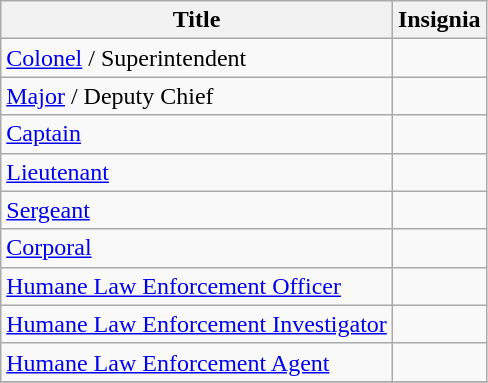<table border="1" cellspacing="0" cellpadding="5" style="border-collapse:collapse;" class="wikitable">
<tr>
<th>Title</th>
<th>Insignia</th>
</tr>
<tr>
<td><a href='#'>Colonel</a> / Superintendent</td>
<td></td>
</tr>
<tr>
<td><a href='#'>Major</a> / Deputy Chief</td>
<td></td>
</tr>
<tr>
<td><a href='#'>Captain</a></td>
<td></td>
</tr>
<tr>
<td><a href='#'>Lieutenant</a></td>
<td></td>
</tr>
<tr>
<td><a href='#'>Sergeant</a></td>
<td></td>
</tr>
<tr>
<td><a href='#'>Corporal</a></td>
<td></td>
</tr>
<tr>
<td><a href='#'>Humane Law Enforcement Officer</a></td>
<td></td>
</tr>
<tr>
<td><a href='#'>Humane Law Enforcement Investigator</a></td>
<td></td>
</tr>
<tr>
<td><a href='#'>Humane Law Enforcement Agent</a></td>
<td></td>
</tr>
<tr>
</tr>
</table>
